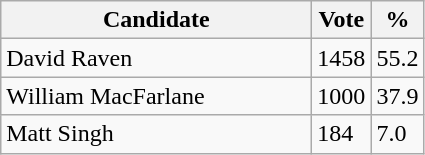<table class="wikitable">
<tr>
<th bgcolor="#DDDDFF" width="200px">Candidate</th>
<th bgcolor="#DDDDFF">Vote</th>
<th bgcolor="#DDDDFF">%</th>
</tr>
<tr>
<td>David Raven</td>
<td>1458</td>
<td>55.2</td>
</tr>
<tr>
<td>William MacFarlane</td>
<td>1000</td>
<td>37.9</td>
</tr>
<tr>
<td>Matt Singh</td>
<td>184</td>
<td>7.0</td>
</tr>
</table>
